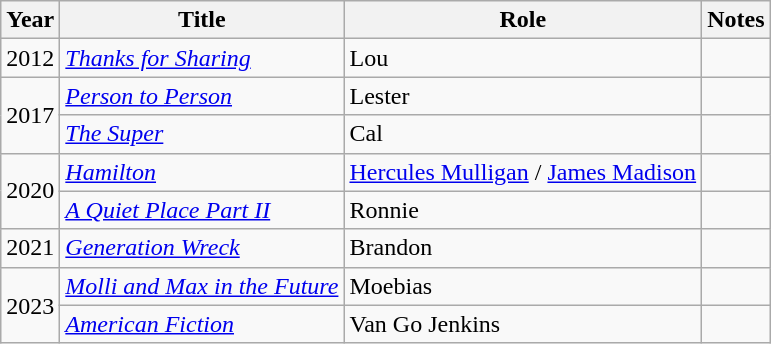<table class="wikitable sortable">
<tr>
<th>Year</th>
<th>Title</th>
<th>Role</th>
<th>Notes</th>
</tr>
<tr>
<td>2012</td>
<td><em><a href='#'>Thanks for Sharing</a></em></td>
<td>Lou</td>
<td></td>
</tr>
<tr>
<td rowspan="2">2017</td>
<td><a href='#'><em>Person to Person</em></a></td>
<td>Lester</td>
<td></td>
</tr>
<tr>
<td><a href='#'><em>The Super</em></a></td>
<td>Cal</td>
<td></td>
</tr>
<tr>
<td rowspan="2">2020</td>
<td><a href='#'><em>Hamilton</em></a></td>
<td><a href='#'>Hercules Mulligan</a> / <a href='#'>James Madison</a></td>
<td></td>
</tr>
<tr>
<td><em><a href='#'>A Quiet Place Part II</a></em></td>
<td>Ronnie</td>
<td></td>
</tr>
<tr>
<td>2021</td>
<td><em><a href='#'>Generation Wreck</a></em></td>
<td>Brandon</td>
<td></td>
</tr>
<tr>
<td rowspan="2">2023</td>
<td><em><a href='#'>Molli and Max in the Future</a></em></td>
<td>Moebias</td>
<td></td>
</tr>
<tr>
<td><em><a href='#'>American Fiction</a></em></td>
<td>Van Go Jenkins</td>
<td></td>
</tr>
</table>
